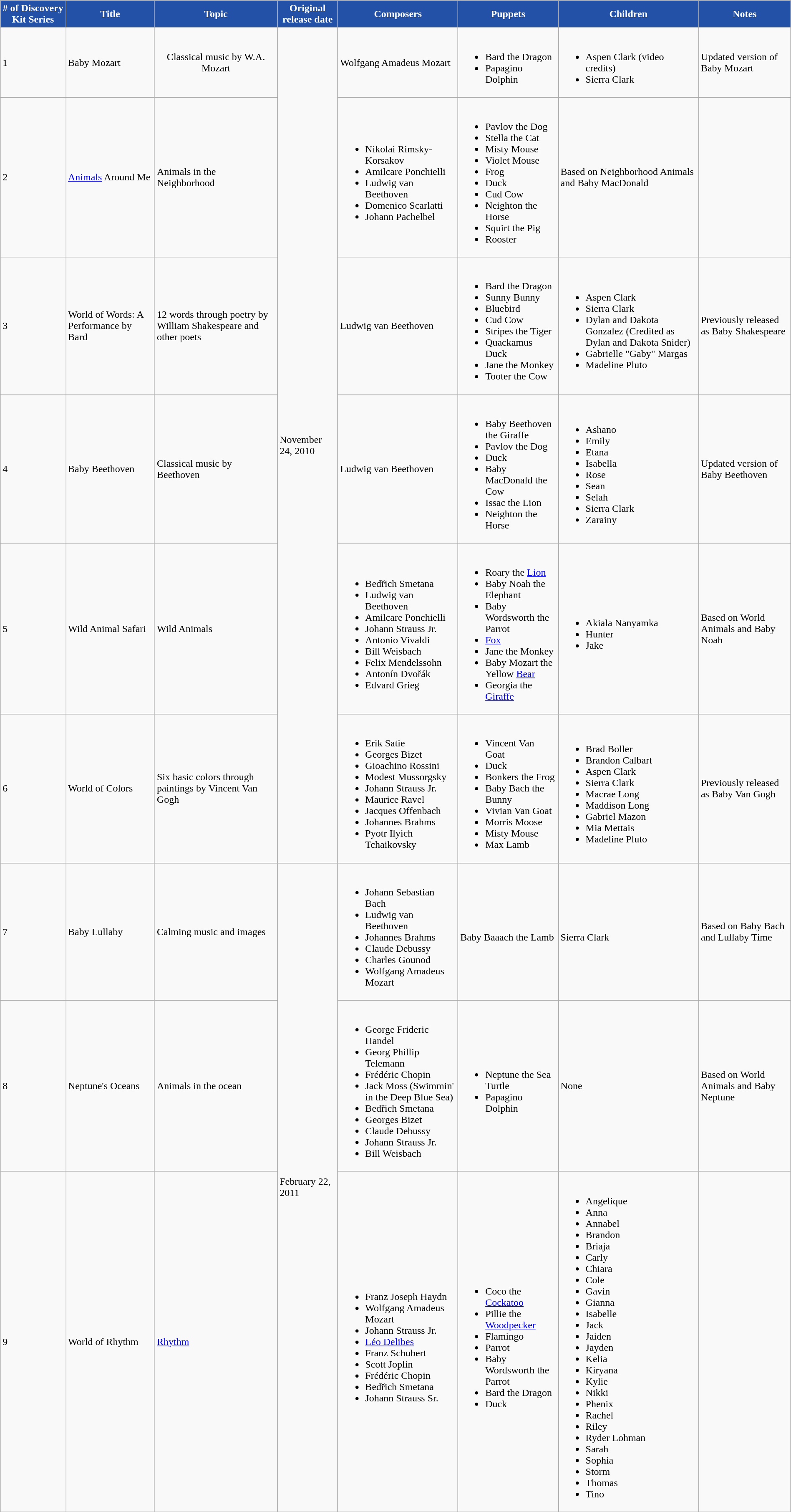<table class="wikitable plainrowheaders" width="100%" style="margin-right: 0;">
<tr>
<th style="background-color: #2351A8; color: #FFF;"># of Discovery Kit Series</th>
<th style="background-color: #2351A8; color: #FFF;">Title</th>
<th style="background-color: #2351A8; color: #FFF;">Topic</th>
<th style="background-color: #2351A8; color: #FFF;">Original release date</th>
<th style="background-color: #2351A8; color: #FFF;">Composers</th>
<th style="background-color: #2351A8; color: #FFF;">Puppets</th>
<th style="background-color: #2351A8; color: #FFF;">Children</th>
<th style="background-color: #2351A8; color: #FFF;">Notes</th>
</tr>
<tr>
<td>1</td>
<td>Baby Mozart</td>
<td style="text-align:center;">Classical music by W.A. Mozart</td>
<td rowspan="6">November 24, 2010</td>
<td>Wolfgang Amadeus Mozart</td>
<td><br><ul><li>Bard the Dragon</li><li>Papagino Dolphin</li></ul></td>
<td><br><ul><li>Aspen Clark (video credits)</li><li>Sierra Clark</li></ul></td>
<td>Updated version of Baby Mozart</td>
</tr>
<tr>
<td>2</td>
<td><a href='#'>Animals</a> Around Me</td>
<td>Animals in the Neighborhood</td>
<td><br><ul><li>Nikolai Rimsky-Korsakov</li><li>Amilcare Ponchielli</li><li>Ludwig van Beethoven</li><li>Domenico Scarlatti</li><li>Johann Pachelbel</li></ul></td>
<td><br><ul><li>Pavlov the Dog</li><li>Stella the Cat</li><li>Misty Mouse</li><li>Violet Mouse</li><li>Frog</li><li>Duck</li><li>Cud Cow</li><li>Neighton the Horse</li><li>Squirt the Pig</li><li>Rooster</li></ul></td>
<td>Based on Neighborhood Animals and Baby MacDonald</td>
</tr>
<tr>
<td>3</td>
<td>World of Words: A Performance by Bard</td>
<td>12 words through poetry by William Shakespeare and other poets</td>
<td>Ludwig van Beethoven</td>
<td><br><ul><li>Bard the Dragon</li><li>Sunny Bunny</li><li>Bluebird</li><li>Cud Cow</li><li>Stripes the Tiger</li><li>Quackamus Duck</li><li>Jane the Monkey</li><li>Tooter the Cow</li></ul></td>
<td><br><ul><li>Aspen Clark</li><li>Sierra Clark</li><li>Dylan and Dakota Gonzalez (Credited as Dylan and Dakota Snider)</li><li>Gabrielle "Gaby" Margas</li><li>Madeline Pluto</li></ul></td>
<td>Previously released as Baby Shakespeare</td>
</tr>
<tr>
<td>4</td>
<td>Baby Beethoven</td>
<td>Classical music by Beethoven</td>
<td>Ludwig van Beethoven</td>
<td><br><ul><li>Baby Beethoven the Giraffe</li><li>Pavlov the Dog</li><li>Duck</li><li>Baby MacDonald the Cow</li><li>Issac the Lion</li><li>Neighton the Horse</li></ul></td>
<td><br><ul><li>Ashano</li><li>Emily</li><li>Etana</li><li>Isabella</li><li>Rose</li><li>Sean</li><li>Selah</li><li>Sierra Clark</li><li>Zarainy</li></ul></td>
<td>Updated version of Baby Beethoven</td>
</tr>
<tr>
<td>5</td>
<td>Wild Animal Safari</td>
<td>Wild Animals</td>
<td><br><ul><li>Bedřich Smetana</li><li>Ludwig van Beethoven</li><li>Amilcare Ponchielli</li><li>Johann Strauss Jr.</li><li>Antonio Vivaldi</li><li>Bill Weisbach</li><li>Felix Mendelssohn</li><li>Antonín Dvořák</li><li>Edvard Grieg</li></ul></td>
<td><br><ul><li>Roary the <a href='#'>Lion</a></li><li>Baby Noah the Elephant</li><li>Baby Wordsworth the Parrot</li><li><a href='#'>Fox</a></li><li>Jane the Monkey</li><li>Baby Mozart the Yellow <a href='#'>Bear</a></li><li>Georgia the <a href='#'>Giraffe</a></li></ul></td>
<td><br><ul><li>Akiala Nanyamka</li><li>Hunter</li><li>Jake</li></ul></td>
<td>Based on World Animals and Baby Noah</td>
</tr>
<tr>
<td>6</td>
<td>World of Colors</td>
<td>Six basic colors through paintings by Vincent Van Gogh</td>
<td><br><ul><li>Erik Satie</li><li>Georges Bizet</li><li>Gioachino Rossini</li><li>Modest Mussorgsky</li><li>Johann Strauss Jr.</li><li>Maurice Ravel</li><li>Jacques Offenbach</li><li>Johannes Brahms</li><li>Pyotr Ilyich Tchaikovsky</li></ul></td>
<td><br><ul><li>Vincent Van Goat</li><li>Duck</li><li>Bonkers the Frog</li><li>Baby Bach the Bunny</li><li>Vivian Van Goat</li><li>Morris Moose</li><li>Misty Mouse</li><li>Max Lamb</li></ul></td>
<td><br><ul><li>Brad Boller</li><li>Brandon Calbart</li><li>Aspen Clark</li><li>Sierra Clark</li><li>Macrae Long</li><li>Maddison Long</li><li>Gabriel Mazon</li><li>Mia Mettais</li><li>Madeline Pluto</li></ul></td>
<td>Previously released as Baby Van Gogh</td>
</tr>
<tr>
<td>7</td>
<td>Baby Lullaby</td>
<td>Calming music and images</td>
<td rowspan="3">February 22, 2011</td>
<td><br><ul><li>Johann Sebastian Bach</li><li>Ludwig van Beethoven</li><li>Johannes Brahms</li><li>Claude Debussy</li><li>Charles Gounod</li><li>Wolfgang Amadeus Mozart</li></ul></td>
<td><br>Baby Baaach the Lamb</td>
<td><br>Sierra Clark</td>
<td>Based on Baby Bach and Lullaby Time</td>
</tr>
<tr>
<td>8</td>
<td>Neptune's Oceans</td>
<td>Animals in the ocean</td>
<td><br><ul><li>George Frideric Handel</li><li>Georg Phillip Telemann</li><li>Frédéric Chopin</li><li>Jack Moss (Swimmin' in the Deep Blue Sea)</li><li>Bedřich Smetana</li><li>Georges Bizet</li><li>Claude Debussy</li><li>Johann Strauss Jr.</li><li>Bill Weisbach</li></ul></td>
<td><br><ul><li>Neptune the Sea Turtle</li><li>Papagino Dolphin</li></ul></td>
<td>None</td>
<td>Based on World Animals and Baby Neptune</td>
</tr>
<tr>
<td>9</td>
<td>World of Rhythm</td>
<td><a href='#'>Rhythm</a></td>
<td><br><ul><li>Franz Joseph Haydn</li><li>Wolfgang Amadeus Mozart</li><li>Johann Strauss Jr.</li><li><a href='#'>Léo Delibes</a></li><li>Franz Schubert</li><li>Scott Joplin</li><li>Frédéric Chopin</li><li>Bedřich Smetana</li><li>Johann Strauss Sr.</li></ul></td>
<td><br><ul><li>Coco the <a href='#'>Cockatoo</a></li><li>Pillie the <a href='#'>Woodpecker</a></li><li>Flamingo</li><li>Parrot</li><li>Baby Wordsworth the Parrot</li><li>Bard the Dragon</li><li>Duck</li></ul></td>
<td><br><ul><li>Angelique</li><li>Anna</li><li>Annabel</li><li>Brandon</li><li>Briaja</li><li>Carly</li><li>Chiara</li><li>Cole</li><li>Gavin</li><li>Gianna</li><li>Isabelle</li><li>Jack</li><li>Jaiden</li><li>Jayden</li><li>Kelia</li><li>Kiryana</li><li>Kylie</li><li>Nikki</li><li>Phenix</li><li>Rachel</li><li>Riley</li><li>Ryder Lohman</li><li>Sarah</li><li>Sophia</li><li>Storm</li><li>Thomas</li><li>Tino</li></ul></td>
<td></td>
</tr>
</table>
